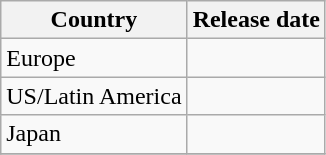<table class="wikitable">
<tr>
<th>Country</th>
<th>Release date</th>
</tr>
<tr>
<td>Europe</td>
<td></td>
</tr>
<tr>
<td>US/Latin America</td>
<td></td>
</tr>
<tr>
<td>Japan</td>
<td></td>
</tr>
<tr>
</tr>
</table>
